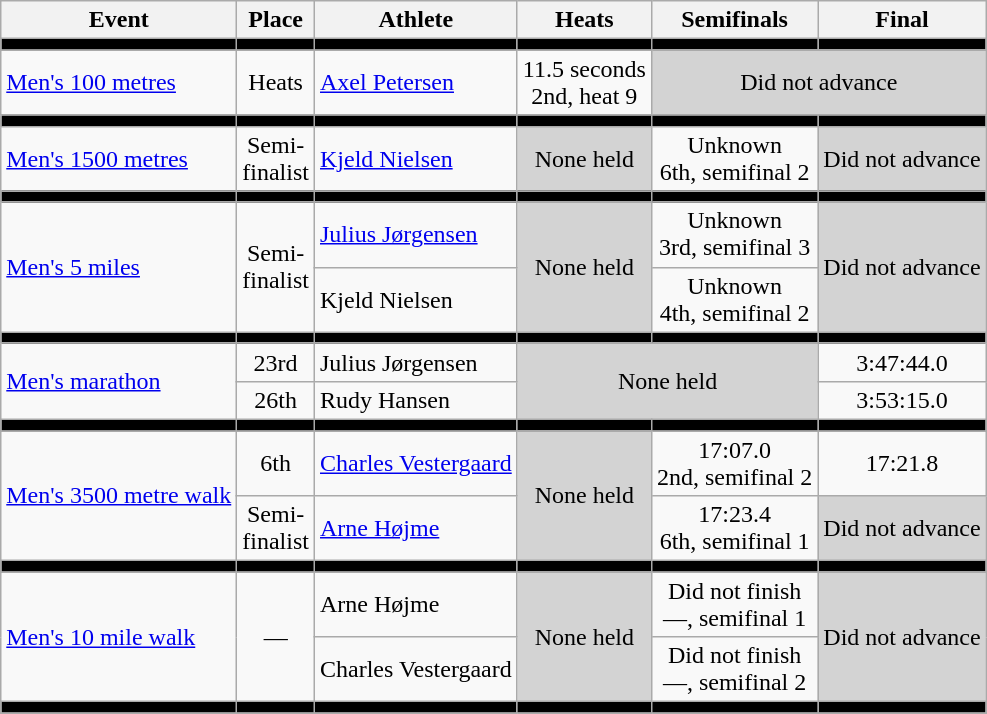<table class=wikitable>
<tr>
<th>Event</th>
<th>Place</th>
<th>Athlete</th>
<th>Heats</th>
<th>Semifinals</th>
<th>Final</th>
</tr>
<tr bgcolor=black>
<td></td>
<td></td>
<td></td>
<td></td>
<td></td>
<td></td>
</tr>
<tr align=center>
<td align=left><a href='#'>Men's 100 metres</a></td>
<td>Heats</td>
<td align=left><a href='#'>Axel Petersen</a></td>
<td>11.5 seconds <br> 2nd, heat 9</td>
<td colspan=2 bgcolor=lightgray>Did not advance</td>
</tr>
<tr bgcolor=black>
<td></td>
<td></td>
<td></td>
<td></td>
<td></td>
<td></td>
</tr>
<tr align=center>
<td align=left><a href='#'>Men's 1500 metres</a></td>
<td>Semi-<br>finalist</td>
<td align=left><a href='#'>Kjeld Nielsen</a></td>
<td bgcolor=lightgray>None held</td>
<td>Unknown <br> 6th, semifinal 2</td>
<td bgcolor=lightgray>Did not advance</td>
</tr>
<tr bgcolor=black>
<td></td>
<td></td>
<td></td>
<td></td>
<td></td>
<td></td>
</tr>
<tr align=center>
<td rowspan=2 align=left><a href='#'>Men's 5 miles</a></td>
<td rowspan=2>Semi-<br>finalist</td>
<td align=left><a href='#'>Julius Jørgensen</a></td>
<td rowspan=2 bgcolor=lightgray>None held</td>
<td>Unknown <br> 3rd, semifinal 3</td>
<td rowspan=2 bgcolor=lightgray>Did not advance</td>
</tr>
<tr align=center>
<td align=left>Kjeld Nielsen</td>
<td>Unknown <br> 4th, semifinal 2</td>
</tr>
<tr bgcolor=black>
<td></td>
<td></td>
<td></td>
<td></td>
<td></td>
<td></td>
</tr>
<tr align=center>
<td rowspan=2 align=left><a href='#'>Men's marathon</a></td>
<td>23rd</td>
<td align=left>Julius Jørgensen</td>
<td rowspan=2 colspan=2 bgcolor=lightgray>None held</td>
<td>3:47:44.0</td>
</tr>
<tr align=center>
<td>26th</td>
<td align=left>Rudy Hansen</td>
<td>3:53:15.0</td>
</tr>
<tr bgcolor=black>
<td></td>
<td></td>
<td></td>
<td></td>
<td></td>
<td></td>
</tr>
<tr align=center>
<td rowspan=2 align=left><a href='#'>Men's 3500 metre walk</a></td>
<td>6th</td>
<td align=left><a href='#'>Charles Vestergaard</a></td>
<td rowspan=2 bgcolor=lightgray>None held</td>
<td>17:07.0 <br> 2nd, semifinal 2</td>
<td>17:21.8</td>
</tr>
<tr align=center>
<td>Semi-<br>finalist</td>
<td align=left><a href='#'>Arne Højme</a></td>
<td>17:23.4 <br> 6th, semifinal 1</td>
<td bgcolor=lightgray>Did not advance</td>
</tr>
<tr bgcolor=black>
<td></td>
<td></td>
<td></td>
<td></td>
<td></td>
<td></td>
</tr>
<tr align=center>
<td rowspan=2 align=left><a href='#'>Men's 10 mile walk</a></td>
<td rowspan=2>—</td>
<td align=left>Arne Højme</td>
<td rowspan=2 bgcolor=lightgray>None held</td>
<td>Did not finish <br> —, semifinal 1</td>
<td rowspan=2 bgcolor=lightgray>Did not advance</td>
</tr>
<tr align=center>
<td align=left>Charles Vestergaard</td>
<td>Did not finish <br> —, semifinal 2</td>
</tr>
<tr bgcolor=black>
<td></td>
<td></td>
<td></td>
<td></td>
<td></td>
<td></td>
</tr>
</table>
